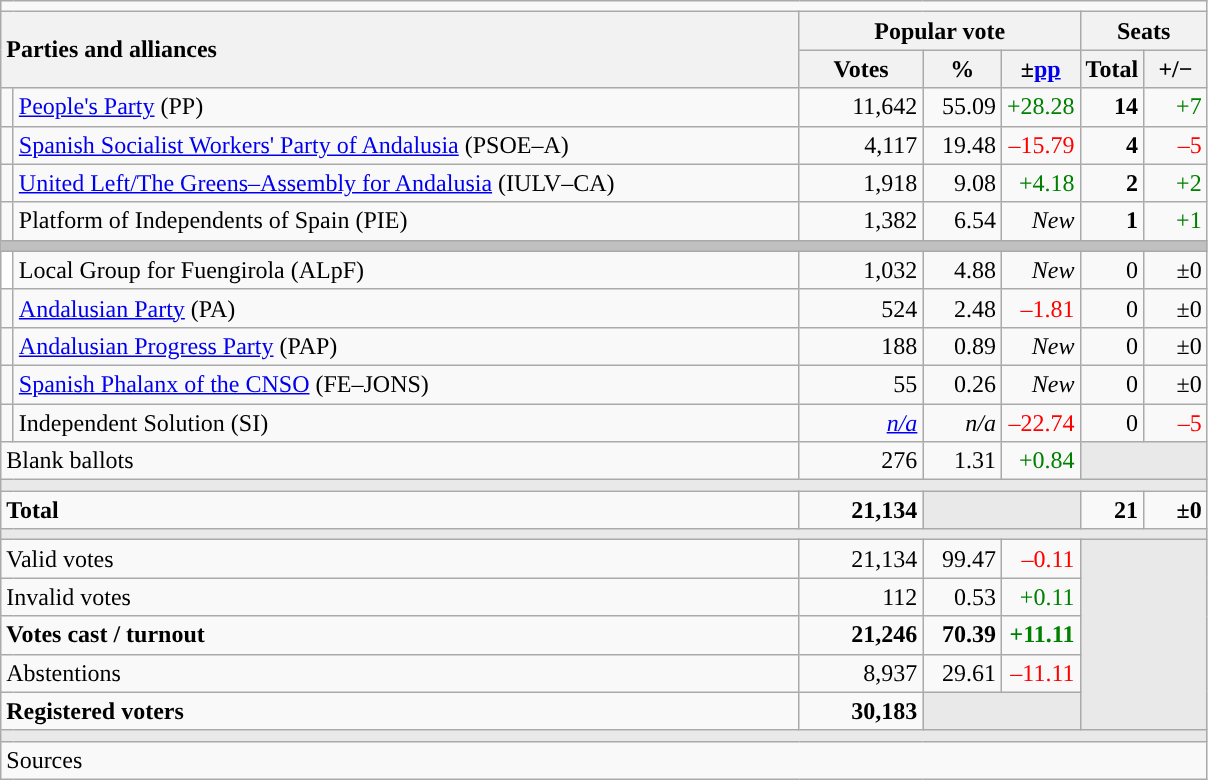<table class="wikitable" style="text-align:right;">
<tr>
<td colspan="7"></td>
</tr>
<tr>
<th style="text-align:left;" rowspan="2" colspan="2" width="525">Parties and alliances</th>
<th colspan="3">Popular vote</th>
<th colspan="2">Seats</th>
</tr>
<tr>
<th width="75">Votes</th>
<th width="45">%</th>
<th width="45">±<a href='#'>pp</a></th>
<th width="35">Total</th>
<th width="35">+/−</th>
</tr>
<tr>
<td width="1" style="color:inherit;background:"></td>
<td align="left"><a href='#'>People's Party</a> (PP)</td>
<td>11,642</td>
<td>55.09</td>
<td style="color:green;">+28.28</td>
<td><strong>14</strong></td>
<td style="color:green;">+7</td>
</tr>
<tr>
<td style="color:inherit;background:"></td>
<td align="left"><a href='#'>Spanish Socialist Workers' Party of Andalusia</a> (PSOE–A)</td>
<td>4,117</td>
<td>19.48</td>
<td style="color:red;">–15.79</td>
<td><strong>4</strong></td>
<td style="color:red;">–5</td>
</tr>
<tr>
<td style="color:inherit;background:"></td>
<td align="left"><a href='#'>United Left/The Greens–Assembly for Andalusia</a> (IULV–CA)</td>
<td>1,918</td>
<td>9.08</td>
<td style="color:green;">+4.18</td>
<td><strong>2</strong></td>
<td style="color:green;">+2</td>
</tr>
<tr>
<td style="color:inherit;background:"></td>
<td align="left">Platform of Independents of Spain (PIE)</td>
<td>1,382</td>
<td>6.54</td>
<td><em>New</em></td>
<td><strong>1</strong></td>
<td style="color:green;">+1</td>
</tr>
<tr>
<td colspan="7" bgcolor="#C0C0C0"></td>
</tr>
<tr>
<td bgcolor="white"></td>
<td align="left">Local Group for Fuengirola (ALpF)</td>
<td>1,032</td>
<td>4.88</td>
<td><em>New</em></td>
<td>0</td>
<td>±0</td>
</tr>
<tr>
<td style="color:inherit;background:"></td>
<td align="left"><a href='#'>Andalusian Party</a> (PA)</td>
<td>524</td>
<td>2.48</td>
<td style="color:red;">–1.81</td>
<td>0</td>
<td>±0</td>
</tr>
<tr>
<td style="color:inherit;background:"></td>
<td align="left"><a href='#'>Andalusian Progress Party</a> (PAP)</td>
<td>188</td>
<td>0.89</td>
<td><em>New</em></td>
<td>0</td>
<td>±0</td>
</tr>
<tr>
<td style="color:inherit;background:"></td>
<td align="left"><a href='#'>Spanish Phalanx of the CNSO</a> (FE–JONS)</td>
<td>55</td>
<td>0.26</td>
<td><em>New</em></td>
<td>0</td>
<td>±0</td>
</tr>
<tr>
<td style="color:inherit;background:"></td>
<td align="left">Independent Solution (SI)</td>
<td><em><a href='#'>n/a</a></em></td>
<td><em>n/a</em></td>
<td style="color:red;">–22.74</td>
<td>0</td>
<td style="color:red;">–5</td>
</tr>
<tr>
<td align="left" colspan="2">Blank ballots</td>
<td>276</td>
<td>1.31</td>
<td style="color:green;">+0.84</td>
<td bgcolor="#E9E9E9" colspan="2"></td>
</tr>
<tr>
<td colspan="7" bgcolor="#E9E9E9"></td>
</tr>
<tr style="font-weight:bold;">
<td align="left" colspan="2">Total</td>
<td>21,134</td>
<td bgcolor="#E9E9E9" colspan="2"></td>
<td>21</td>
<td>±0</td>
</tr>
<tr>
<td colspan="7" bgcolor="#E9E9E9"></td>
</tr>
<tr>
<td align="left" colspan="2">Valid votes</td>
<td>21,134</td>
<td>99.47</td>
<td style="color:red;">–0.11</td>
<td bgcolor="#E9E9E9" colspan="2" rowspan="5"></td>
</tr>
<tr>
<td align="left" colspan="2">Invalid votes</td>
<td>112</td>
<td>0.53</td>
<td style="color:green;">+0.11</td>
</tr>
<tr style="font-weight:bold;">
<td align="left" colspan="2">Votes cast / turnout</td>
<td>21,246</td>
<td>70.39</td>
<td style="color:green;">+11.11</td>
</tr>
<tr>
<td align="left" colspan="2">Abstentions</td>
<td>8,937</td>
<td>29.61</td>
<td style="color:red;">–11.11</td>
</tr>
<tr style="font-weight:bold;">
<td align="left" colspan="2">Registered voters</td>
<td>30,183</td>
<td bgcolor="#E9E9E9" colspan="2"></td>
</tr>
<tr>
<td colspan="7" bgcolor="#E9E9E9"></td>
</tr>
<tr>
<td align="left" colspan="7">Sources</td>
</tr>
</table>
